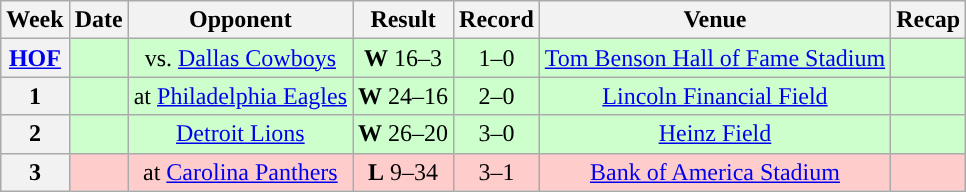<table class="wikitable" style="text-align:center">
<tr>
<th>Week</th>
<th>Date</th>
<th>Opponent</th>
<th>Result</th>
<th>Record</th>
<th>Venue</th>
<th>Recap</th>
</tr>
<tr style="background:#cfc">
<th><a href='#'>HOF</a></th>
<td></td>
<td>vs. <a href='#'>Dallas Cowboys</a></td>
<td><strong>W</strong> 16–3</td>
<td>1–0</td>
<td><a href='#'>Tom Benson Hall of Fame Stadium</a> </td>
<td></td>
</tr>
<tr style="background:#cfc">
<th>1</th>
<td></td>
<td>at <a href='#'>Philadelphia Eagles</a></td>
<td><strong>W</strong> 24–16</td>
<td>2–0</td>
<td><a href='#'>Lincoln Financial Field</a></td>
<td></td>
</tr>
<tr style="background:#cfc">
<th>2</th>
<td></td>
<td><a href='#'>Detroit Lions</a></td>
<td><strong>W</strong> 26–20</td>
<td>3–0</td>
<td><a href='#'>Heinz Field</a></td>
<td></td>
</tr>
<tr style="background:#fcc">
<th>3</th>
<td></td>
<td>at <a href='#'>Carolina Panthers</a></td>
<td><strong>L</strong> 9–34</td>
<td>3–1</td>
<td><a href='#'>Bank of America Stadium</a></td>
<td></td>
</tr>
</table>
